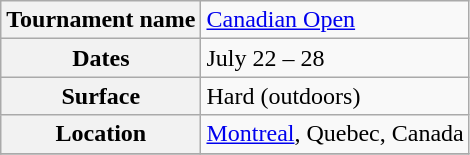<table class="wikitable">
<tr>
<th>Tournament name</th>
<td><a href='#'>Canadian Open</a></td>
</tr>
<tr>
<th>Dates</th>
<td>July 22 – 28</td>
</tr>
<tr>
<th>Surface</th>
<td>Hard (outdoors)</td>
</tr>
<tr>
<th>Location</th>
<td><a href='#'>Montreal</a>, Quebec, Canada</td>
</tr>
<tr>
</tr>
</table>
